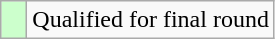<table class="wikitable">
<tr>
<td style="width:10px; background:#cfc"></td>
<td>Qualified for final round</td>
</tr>
</table>
